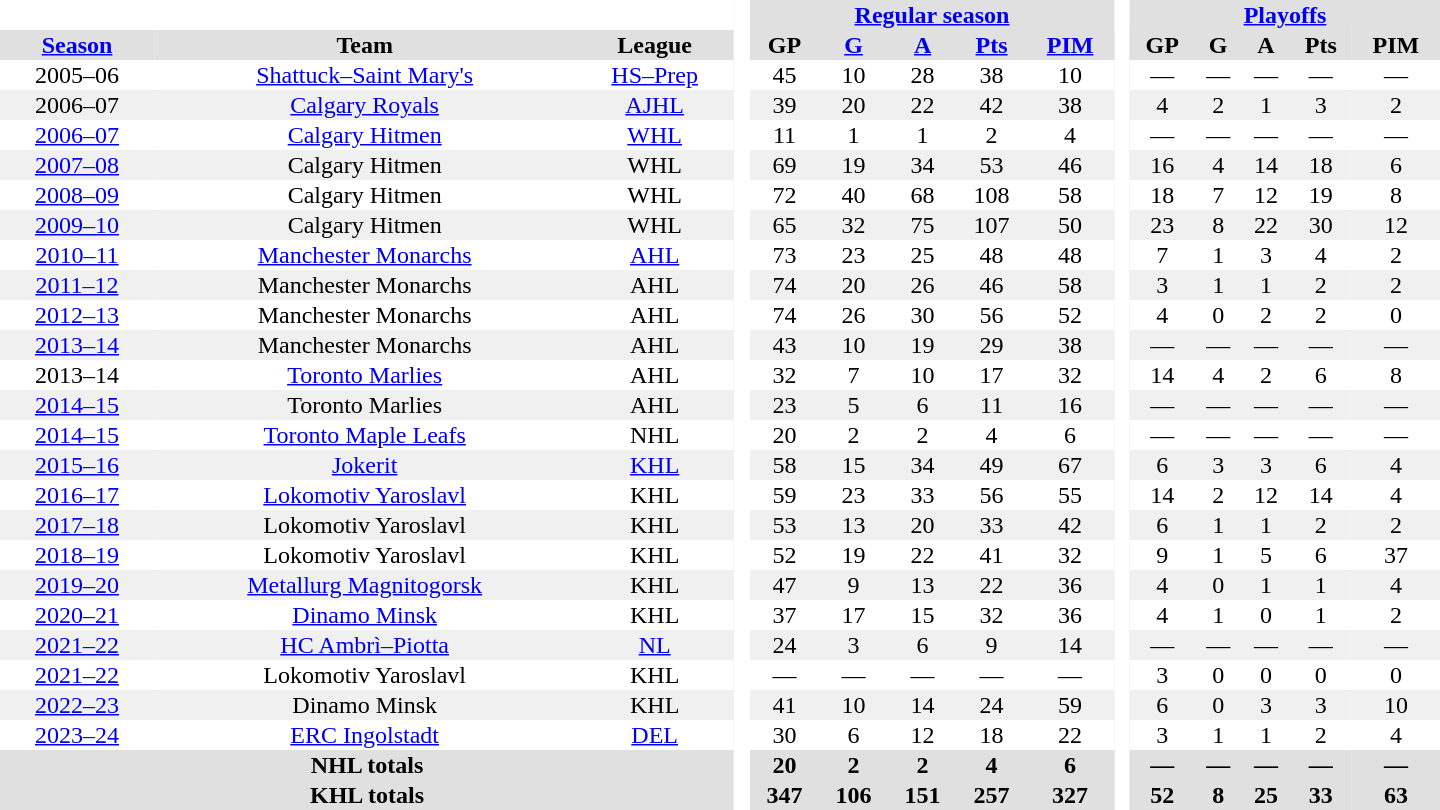<table border="0" cellpadding="1" cellspacing="0" style="text-align:center; width:60em;">
<tr style="background:#e0e0e0;">
<th colspan="3" bgcolor="#ffffff"> </th>
<th rowspan="99" bgcolor="#ffffff"> </th>
<th colspan="5"><a href='#'>Regular season</a></th>
<th rowspan="99" bgcolor="#ffffff"> </th>
<th colspan="5"><a href='#'>Playoffs</a></th>
</tr>
<tr style="background:#e0e0e0;">
<th><a href='#'>Season</a></th>
<th>Team</th>
<th>League</th>
<th>GP</th>
<th><a href='#'>G</a></th>
<th><a href='#'>A</a></th>
<th><a href='#'>Pts</a></th>
<th><a href='#'>PIM</a></th>
<th>GP</th>
<th>G</th>
<th>A</th>
<th>Pts</th>
<th>PIM</th>
</tr>
<tr>
<td>2005–06</td>
<td><a href='#'>Shattuck–Saint Mary's</a></td>
<td><a href='#'>HS–Prep</a></td>
<td>45</td>
<td>10</td>
<td>28</td>
<td>38</td>
<td>10</td>
<td>—</td>
<td>—</td>
<td>—</td>
<td>—</td>
<td>—</td>
</tr>
<tr style="background:#f0f0f0;">
<td>2006–07</td>
<td><a href='#'>Calgary Royals</a></td>
<td><a href='#'>AJHL</a></td>
<td>39</td>
<td>20</td>
<td>22</td>
<td>42</td>
<td>38</td>
<td>4</td>
<td>2</td>
<td>1</td>
<td>3</td>
<td>2</td>
</tr>
<tr>
<td><a href='#'>2006–07</a></td>
<td><a href='#'>Calgary Hitmen</a></td>
<td><a href='#'>WHL</a></td>
<td>11</td>
<td>1</td>
<td>1</td>
<td>2</td>
<td>4</td>
<td>—</td>
<td>—</td>
<td>—</td>
<td>—</td>
<td>—</td>
</tr>
<tr style="background:#f0f0f0;">
<td><a href='#'>2007–08</a></td>
<td>Calgary Hitmen</td>
<td>WHL</td>
<td>69</td>
<td>19</td>
<td>34</td>
<td>53</td>
<td>46</td>
<td>16</td>
<td>4</td>
<td>14</td>
<td>18</td>
<td>6</td>
</tr>
<tr>
<td><a href='#'>2008–09</a></td>
<td>Calgary Hitmen</td>
<td>WHL</td>
<td>72</td>
<td>40</td>
<td>68</td>
<td>108</td>
<td>58</td>
<td>18</td>
<td>7</td>
<td>12</td>
<td>19</td>
<td>8</td>
</tr>
<tr style="background:#f0f0f0;">
<td><a href='#'>2009–10</a></td>
<td>Calgary Hitmen</td>
<td>WHL</td>
<td>65</td>
<td>32</td>
<td>75</td>
<td>107</td>
<td>50</td>
<td>23</td>
<td>8</td>
<td>22</td>
<td>30</td>
<td>12</td>
</tr>
<tr>
<td><a href='#'>2010–11</a></td>
<td><a href='#'>Manchester Monarchs</a></td>
<td><a href='#'>AHL</a></td>
<td>73</td>
<td>23</td>
<td>25</td>
<td>48</td>
<td>48</td>
<td>7</td>
<td>1</td>
<td>3</td>
<td>4</td>
<td>2</td>
</tr>
<tr style="background:#f0f0f0;">
<td><a href='#'>2011–12</a></td>
<td>Manchester Monarchs</td>
<td>AHL</td>
<td>74</td>
<td>20</td>
<td>26</td>
<td>46</td>
<td>58</td>
<td>3</td>
<td>1</td>
<td>1</td>
<td>2</td>
<td>2</td>
</tr>
<tr>
<td><a href='#'>2012–13</a></td>
<td>Manchester Monarchs</td>
<td>AHL</td>
<td>74</td>
<td>26</td>
<td>30</td>
<td>56</td>
<td>52</td>
<td>4</td>
<td>0</td>
<td>2</td>
<td>2</td>
<td>0</td>
</tr>
<tr style="background:#f0f0f0;">
<td><a href='#'>2013–14</a></td>
<td>Manchester Monarchs</td>
<td>AHL</td>
<td>43</td>
<td>10</td>
<td>19</td>
<td>29</td>
<td>38</td>
<td>—</td>
<td>—</td>
<td>—</td>
<td>—</td>
<td>—</td>
</tr>
<tr>
<td>2013–14</td>
<td><a href='#'>Toronto Marlies</a></td>
<td>AHL</td>
<td>32</td>
<td>7</td>
<td>10</td>
<td>17</td>
<td>32</td>
<td>14</td>
<td>4</td>
<td>2</td>
<td>6</td>
<td>8</td>
</tr>
<tr style="background:#f0f0f0;">
<td><a href='#'>2014–15</a></td>
<td>Toronto Marlies</td>
<td>AHL</td>
<td>23</td>
<td>5</td>
<td>6</td>
<td>11</td>
<td>16</td>
<td>—</td>
<td>—</td>
<td>—</td>
<td>—</td>
<td>—</td>
</tr>
<tr>
<td><a href='#'>2014–15</a></td>
<td><a href='#'>Toronto Maple Leafs</a></td>
<td>NHL</td>
<td>20</td>
<td>2</td>
<td>2</td>
<td>4</td>
<td>6</td>
<td>—</td>
<td>—</td>
<td>—</td>
<td>—</td>
<td>—</td>
</tr>
<tr style="background:#f0f0f0;">
<td><a href='#'>2015–16</a></td>
<td><a href='#'>Jokerit</a></td>
<td><a href='#'>KHL</a></td>
<td>58</td>
<td>15</td>
<td>34</td>
<td>49</td>
<td>67</td>
<td>6</td>
<td>3</td>
<td>3</td>
<td>6</td>
<td>4</td>
</tr>
<tr>
<td><a href='#'>2016–17</a></td>
<td><a href='#'>Lokomotiv Yaroslavl</a></td>
<td>KHL</td>
<td>59</td>
<td>23</td>
<td>33</td>
<td>56</td>
<td>55</td>
<td>14</td>
<td>2</td>
<td>12</td>
<td>14</td>
<td>4</td>
</tr>
<tr style="background:#f0f0f0;">
<td><a href='#'>2017–18</a></td>
<td>Lokomotiv Yaroslavl</td>
<td>KHL</td>
<td>53</td>
<td>13</td>
<td>20</td>
<td>33</td>
<td>42</td>
<td>6</td>
<td>1</td>
<td>1</td>
<td>2</td>
<td>2</td>
</tr>
<tr>
<td><a href='#'>2018–19</a></td>
<td>Lokomotiv Yaroslavl</td>
<td>KHL</td>
<td>52</td>
<td>19</td>
<td>22</td>
<td>41</td>
<td>32</td>
<td>9</td>
<td>1</td>
<td>5</td>
<td>6</td>
<td>37</td>
</tr>
<tr style="background:#f0f0f0;">
<td><a href='#'>2019–20</a></td>
<td><a href='#'>Metallurg Magnitogorsk</a></td>
<td>KHL</td>
<td>47</td>
<td>9</td>
<td>13</td>
<td>22</td>
<td>36</td>
<td>4</td>
<td>0</td>
<td>1</td>
<td>1</td>
<td>4</td>
</tr>
<tr>
<td><a href='#'>2020–21</a></td>
<td><a href='#'>Dinamo Minsk</a></td>
<td>KHL</td>
<td>37</td>
<td>17</td>
<td>15</td>
<td>32</td>
<td>36</td>
<td>4</td>
<td>1</td>
<td>0</td>
<td>1</td>
<td>2</td>
</tr>
<tr style="background:#f0f0f0;">
<td><a href='#'>2021–22</a></td>
<td><a href='#'>HC Ambrì–Piotta</a></td>
<td><a href='#'>NL</a></td>
<td>24</td>
<td>3</td>
<td>6</td>
<td>9</td>
<td>14</td>
<td>—</td>
<td>—</td>
<td>—</td>
<td>—</td>
<td>—</td>
</tr>
<tr>
<td><a href='#'>2021–22</a></td>
<td>Lokomotiv Yaroslavl</td>
<td>KHL</td>
<td>—</td>
<td>—</td>
<td>—</td>
<td>—</td>
<td>—</td>
<td>3</td>
<td>0</td>
<td>0</td>
<td>0</td>
<td>0</td>
</tr>
<tr style="background:#f0f0f0;">
<td><a href='#'>2022–23</a></td>
<td>Dinamo Minsk</td>
<td>KHL</td>
<td>41</td>
<td>10</td>
<td>14</td>
<td>24</td>
<td>59</td>
<td>6</td>
<td>0</td>
<td>3</td>
<td>3</td>
<td>10</td>
</tr>
<tr>
<td><a href='#'>2023–24</a></td>
<td><a href='#'>ERC Ingolstadt</a></td>
<td><a href='#'>DEL</a></td>
<td>30</td>
<td>6</td>
<td>12</td>
<td>18</td>
<td>22</td>
<td>3</td>
<td>1</td>
<td>1</td>
<td>2</td>
<td>4</td>
</tr>
<tr bgcolor="#e0e0e0">
<th colspan="3">NHL totals</th>
<th>20</th>
<th>2</th>
<th>2</th>
<th>4</th>
<th>6</th>
<th>—</th>
<th>—</th>
<th>—</th>
<th>—</th>
<th>—</th>
</tr>
<tr bgcolor="#e0e0e0">
<th colspan="3">KHL totals</th>
<th>347</th>
<th>106</th>
<th>151</th>
<th>257</th>
<th>327</th>
<th>52</th>
<th>8</th>
<th>25</th>
<th>33</th>
<th>63</th>
</tr>
</table>
